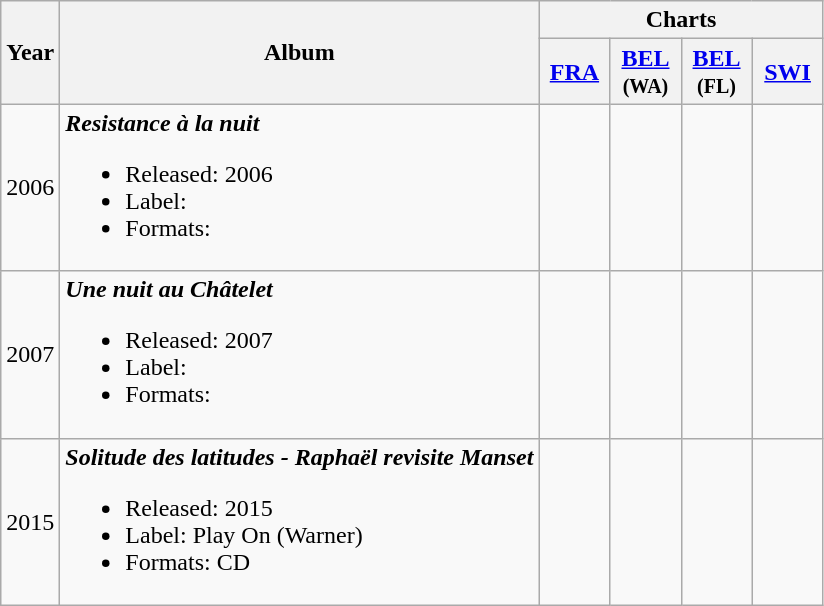<table class="wikitable" style="text-align:left;">
<tr>
<th rowspan="2">Year</th>
<th rowspan="2">Album</th>
<th colspan="4">Charts</th>
</tr>
<tr>
<th width="40"><a href='#'>FRA</a><br></th>
<th width="40"><a href='#'>BEL</a> <br> <small>(WA)</small></th>
<th width="40"><a href='#'>BEL</a> <br> <small> (FL)</small></th>
<th width="40"><a href='#'>SWI</a></th>
</tr>
<tr>
<td>2006</td>
<td><strong><em>Resistance à la nuit</em></strong><br><ul><li>Released: 2006</li><li>Label:</li><li>Formats:</li></ul></td>
<td></td>
<td></td>
<td></td>
<td></td>
</tr>
<tr>
<td>2007</td>
<td><strong><em>Une nuit au Châtelet</em></strong><br><ul><li>Released: 2007</li><li>Label:</li><li>Formats:</li></ul></td>
<td></td>
<td></td>
<td></td>
<td></td>
</tr>
<tr>
<td>2015</td>
<td><strong><em>Solitude des latitudes - Raphaël revisite Manset</em></strong><br><ul><li>Released: 2015</li><li>Label: Play On (Warner)</li><li>Formats: CD</li></ul></td>
<td></td>
<td></td>
<td></td>
<td></td>
</tr>
</table>
